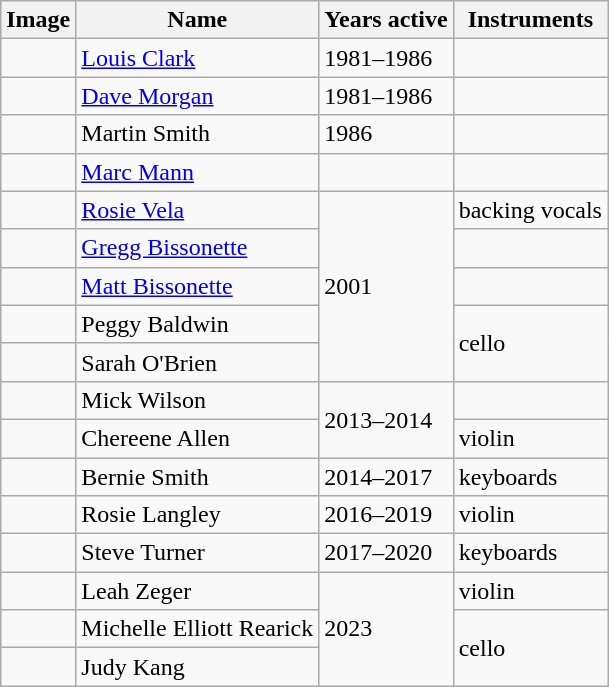<table class="wikitable">
<tr>
<th>Image</th>
<th>Name</th>
<th>Years active</th>
<th>Instruments</th>
</tr>
<tr>
<td></td>
<td><a href='#'>Louis Clark</a></td>
<td>1981–1986 </td>
<td></td>
</tr>
<tr>
<td></td>
<td><a href='#'>Dave Morgan</a></td>
<td>1981–1986</td>
<td></td>
</tr>
<tr>
<td></td>
<td>Martin Smith</td>
<td>1986</td>
<td></td>
</tr>
<tr>
<td></td>
<td><a href='#'>Marc Mann</a></td>
<td></td>
<td></td>
</tr>
<tr>
<td></td>
<td><a href='#'>Rosie Vela</a></td>
<td rowspan="5">2001</td>
<td>backing vocals</td>
</tr>
<tr>
<td></td>
<td><a href='#'>Gregg Bissonette</a></td>
<td></td>
</tr>
<tr>
<td></td>
<td><a href='#'>Matt Bissonette</a></td>
<td></td>
</tr>
<tr>
<td></td>
<td>Peggy Baldwin</td>
<td rowspan="2">cello</td>
</tr>
<tr>
<td></td>
<td>Sarah O'Brien</td>
</tr>
<tr>
<td></td>
<td>Mick Wilson</td>
<td rowspan="2">2013–2014</td>
<td></td>
</tr>
<tr>
<td></td>
<td>Chereene Allen</td>
<td>violin</td>
</tr>
<tr>
<td></td>
<td>Bernie Smith</td>
<td>2014–2017</td>
<td>keyboards</td>
</tr>
<tr>
<td></td>
<td>Rosie Langley</td>
<td>2016–2019</td>
<td>violin</td>
</tr>
<tr>
<td></td>
<td>Steve Turner</td>
<td>2017–2020</td>
<td>keyboards</td>
</tr>
<tr>
<td></td>
<td>Leah Zeger</td>
<td rowspan="3">2023</td>
<td>violin</td>
</tr>
<tr>
<td></td>
<td>Michelle Elliott Rearick</td>
<td rowspan="2">cello</td>
</tr>
<tr>
<td></td>
<td>Judy Kang</td>
</tr>
</table>
